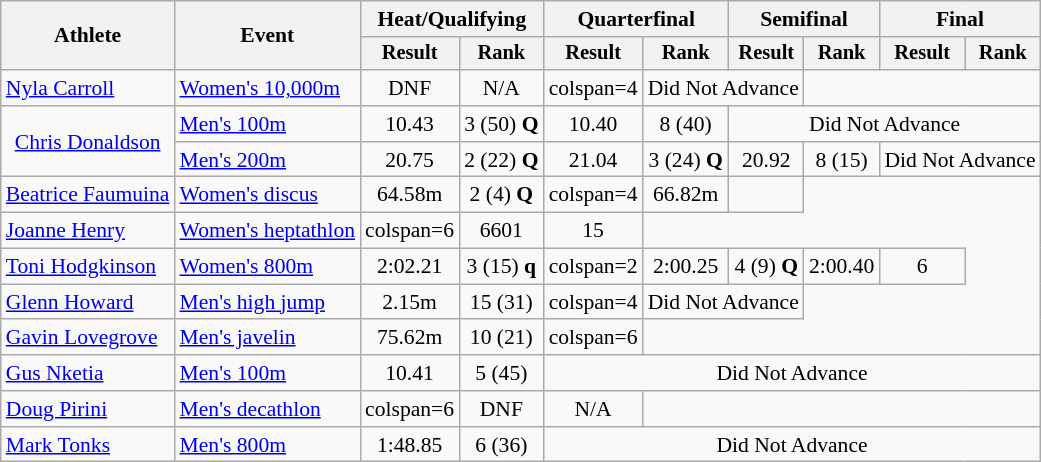<table class=wikitable style=font-size:90%;text-align:center>
<tr>
<th rowspan=2>Athlete</th>
<th rowspan=2>Event</th>
<th colspan=2>Heat/Qualifying</th>
<th colspan=2>Quarterfinal</th>
<th colspan=2>Semifinal</th>
<th colspan=2>Final</th>
</tr>
<tr style=font-size:95%>
<th>Result</th>
<th>Rank</th>
<th>Result</th>
<th>Rank</th>
<th>Result</th>
<th>Rank</th>
<th>Result</th>
<th>Rank</th>
</tr>
<tr>
<td align=left><a href='#'>Nyla Carroll</a></td>
<td align=left><a href='#'>Women's 10,000m</a></td>
<td>DNF</td>
<td>N/A</td>
<td>colspan=4 </td>
<td colspan=2>Did Not Advance</td>
</tr>
<tr>
<td rowspan=2><a href='#'>Chris Donaldson</a></td>
<td align=left><a href='#'>Men's 100m</a></td>
<td>10.43</td>
<td>3 (50) <strong>Q</strong></td>
<td>10.40</td>
<td>8 (40)</td>
<td colspan=4>Did Not Advance</td>
</tr>
<tr>
<td align=left><a href='#'>Men's 200m</a></td>
<td>20.75</td>
<td>2 (22) <strong>Q</strong></td>
<td>21.04</td>
<td>3 (24) <strong>Q</strong></td>
<td>20.92</td>
<td>8 (15)</td>
<td colspan=2>Did Not Advance</td>
</tr>
<tr>
<td align=left><a href='#'>Beatrice Faumuina</a></td>
<td align=left><a href='#'>Women's discus</a></td>
<td>64.58m</td>
<td>2 (4) <strong>Q</strong></td>
<td>colspan=4 </td>
<td>66.82m</td>
<td></td>
</tr>
<tr>
<td align=left><a href='#'>Joanne Henry</a></td>
<td align=left><a href='#'>Women's heptathlon</a></td>
<td>colspan=6 </td>
<td>6601</td>
<td>15</td>
</tr>
<tr>
<td align=left><a href='#'>Toni Hodgkinson</a></td>
<td align=left><a href='#'>Women's 800m</a></td>
<td>2:02.21</td>
<td>3 (15) <strong>q</strong></td>
<td>colspan=2 </td>
<td>2:00.25</td>
<td>4 (9) <strong>Q</strong></td>
<td>2:00.40</td>
<td>6</td>
</tr>
<tr>
<td align=left><a href='#'>Glenn Howard</a></td>
<td align=left><a href='#'>Men's high jump</a></td>
<td>2.15m</td>
<td>15 (31)</td>
<td>colspan=4 </td>
<td colspan=2>Did Not Advance</td>
</tr>
<tr>
<td align=left><a href='#'>Gavin Lovegrove</a></td>
<td align=left><a href='#'>Men's javelin</a></td>
<td>75.62m</td>
<td>10 (21)</td>
<td>colspan=6 </td>
</tr>
<tr>
<td align=left><a href='#'>Gus Nketia</a></td>
<td align=left><a href='#'>Men's 100m</a></td>
<td>10.41</td>
<td>5 (45)</td>
<td colspan=6>Did Not Advance</td>
</tr>
<tr>
<td align=left><a href='#'>Doug Pirini</a></td>
<td align=left><a href='#'>Men's decathlon</a></td>
<td>colspan=6 </td>
<td>DNF</td>
<td>N/A</td>
</tr>
<tr>
<td align=left><a href='#'>Mark Tonks</a></td>
<td align=left><a href='#'>Men's 800m</a></td>
<td>1:48.85</td>
<td>6 (36)</td>
<td colspan=6>Did Not Advance</td>
</tr>
</table>
